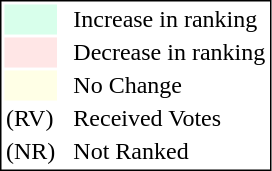<table style="border:1px solid black;">
<tr>
<td style="background:#D8FFEB; width:20px;"></td>
<td> </td>
<td>Increase in ranking</td>
</tr>
<tr>
<td style="background:#FFE6E6; width:20px;"></td>
<td> </td>
<td>Decrease in ranking</td>
</tr>
<tr>
<td style="background:#FFFFE6; width:20px;"></td>
<td> </td>
<td>No Change</td>
</tr>
<tr>
<td>(RV)</td>
<td> </td>
<td>Received Votes</td>
</tr>
<tr>
<td>(NR)</td>
<td> </td>
<td>Not Ranked</td>
</tr>
</table>
